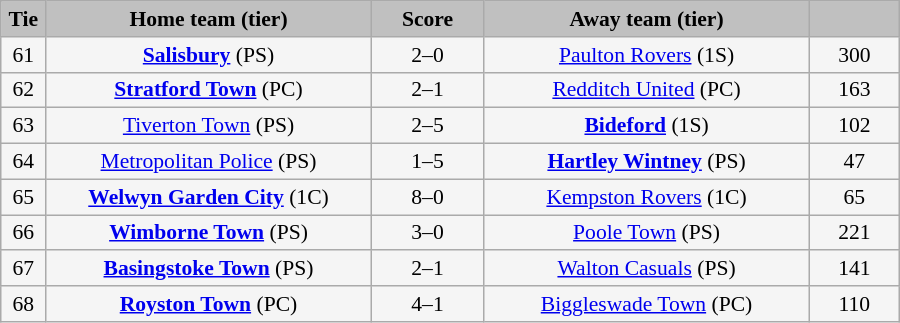<table class="wikitable" style="width: 600px; background:WhiteSmoke; text-align:center; font-size:90%">
<tr>
<td scope="col" style="width:  5.00%; background:silver;"><strong>Tie</strong></td>
<td scope="col" style="width: 36.25%; background:silver;"><strong>Home team (tier)</strong></td>
<td scope="col" style="width: 12.50%; background:silver;"><strong>Score</strong></td>
<td scope="col" style="width: 36.25%; background:silver;"><strong>Away team (tier)</strong></td>
<td scope="col" style="width: 10.00%; background:silver;"><strong></strong></td>
</tr>
<tr>
<td>61</td>
<td><strong><a href='#'>Salisbury</a></strong> (PS)</td>
<td>2–0</td>
<td><a href='#'>Paulton Rovers</a> (1S)</td>
<td>300</td>
</tr>
<tr>
<td>62</td>
<td><strong><a href='#'>Stratford Town</a></strong> (PC)</td>
<td>2–1</td>
<td><a href='#'>Redditch United</a> (PC)</td>
<td>163</td>
</tr>
<tr>
<td>63</td>
<td><a href='#'>Tiverton Town</a> (PS)</td>
<td>2–5</td>
<td><strong><a href='#'>Bideford</a></strong> (1S)</td>
<td>102</td>
</tr>
<tr>
<td>64</td>
<td><a href='#'>Metropolitan Police</a> (PS)</td>
<td>1–5</td>
<td><strong><a href='#'>Hartley Wintney</a></strong> (PS)</td>
<td>47</td>
</tr>
<tr>
<td>65</td>
<td><strong><a href='#'>Welwyn Garden City</a></strong> (1C)</td>
<td>8–0</td>
<td><a href='#'>Kempston Rovers</a> (1C)</td>
<td>65</td>
</tr>
<tr>
<td>66</td>
<td><strong><a href='#'>Wimborne Town</a></strong> (PS)</td>
<td>3–0</td>
<td><a href='#'>Poole Town</a> (PS)</td>
<td>221</td>
</tr>
<tr>
<td>67</td>
<td><strong><a href='#'>Basingstoke Town</a></strong> (PS)</td>
<td>2–1</td>
<td><a href='#'>Walton Casuals</a> (PS)</td>
<td>141</td>
</tr>
<tr>
<td>68</td>
<td><strong><a href='#'>Royston Town</a></strong> (PC)</td>
<td>4–1</td>
<td><a href='#'>Biggleswade Town</a> (PC)</td>
<td>110</td>
</tr>
</table>
